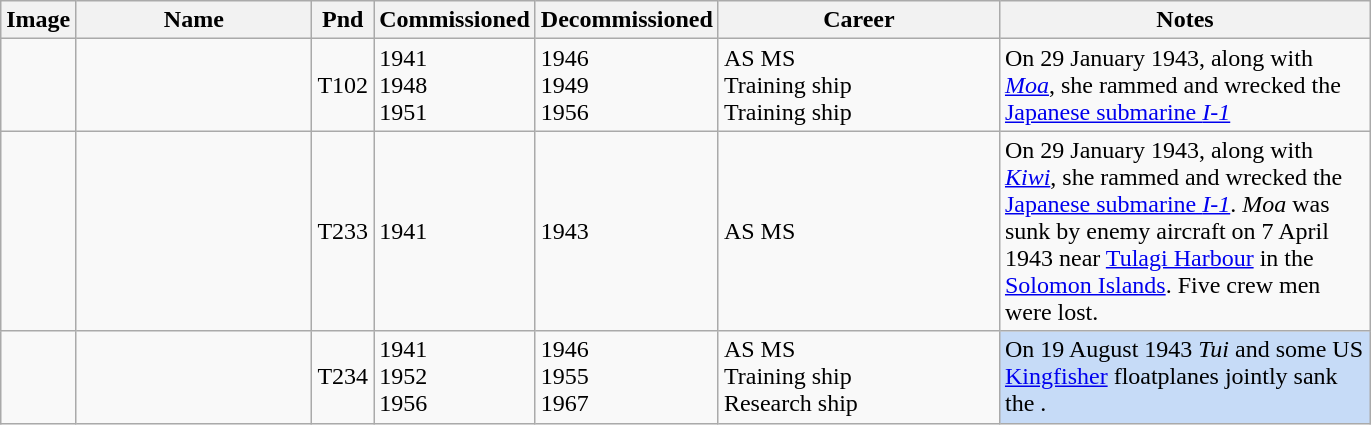<table class="wikitable">
<tr>
<th>Image</th>
<th width="150">Name</th>
<th>Pnd</th>
<th width="70">Commissioned</th>
<th>Decommissioned</th>
<th width="180">Career</th>
<th width="240">Notes</th>
</tr>
<tr>
<td></td>
<td></td>
<td>T102</td>
<td>1941<br>1948<br>1951</td>
<td>1946<br>1949<br>1956</td>
<td>AS MS<br>Training ship<br>Training ship</td>
<td>On 29 January 1943, along with  <em><a href='#'>Moa</a></em>, she rammed and wrecked the <a href='#'>Japanese submarine <em>I-1</em></a></td>
</tr>
<tr>
<td></td>
<td></td>
<td>T233</td>
<td>1941</td>
<td>1943</td>
<td>AS MS</td>
<td>On 29 January 1943, along with  <em><a href='#'>Kiwi</a></em>, she rammed and wrecked the <a href='#'>Japanese submarine <em>I-1</em></a>. <em>Moa</em> was sunk by enemy aircraft on 7 April 1943 near <a href='#'>Tulagi Harbour</a> in the <a href='#'>Solomon Islands</a>. Five crew men were lost.</td>
</tr>
<tr>
<td></td>
<td></td>
<td>T234</td>
<td>1941<br>1952<br>1956</td>
<td>1946<br>1955<br>1967</td>
<td>AS MS<br>Training ship<br>Research ship</td>
<td style="background:#c6dbf7;">On 19 August 1943 <em>Tui</em> and some US <a href='#'>Kingfisher</a> floatplanes jointly sank the .</td>
</tr>
</table>
